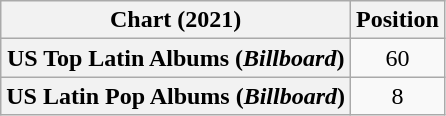<table class="wikitable plainrowheaders">
<tr>
<th style="text-align:center;">Chart (2021)</th>
<th style="text-align:center;">Position</th>
</tr>
<tr>
<th scope="row">US Top Latin Albums (<em>Billboard</em>)</th>
<td style="text-align:center;">60</td>
</tr>
<tr>
<th scope="row" style="text-align:left;">US Latin Pop Albums (<em>Billboard</em>)</th>
<td style="text-align:center;">8</td>
</tr>
</table>
